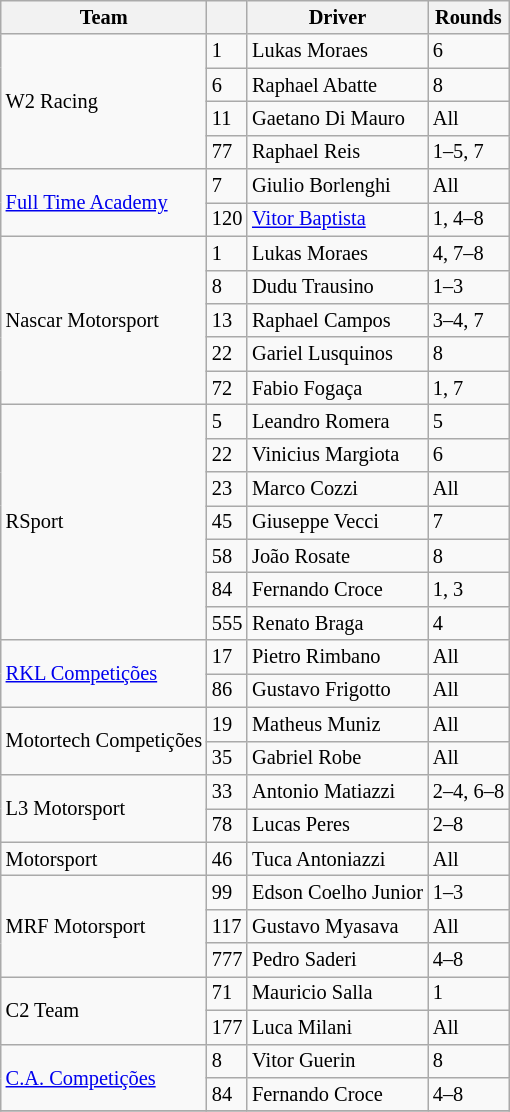<table class="wikitable" style="font-size: 85%;">
<tr>
<th>Team</th>
<th></th>
<th>Driver</th>
<th>Rounds</th>
</tr>
<tr>
<td rowspan=4>W2 Racing</td>
<td>1</td>
<td>Lukas Moraes</td>
<td>6</td>
</tr>
<tr>
<td>6</td>
<td>Raphael Abatte</td>
<td>8</td>
</tr>
<tr>
<td>11</td>
<td>Gaetano Di Mauro</td>
<td>All</td>
</tr>
<tr>
<td>77</td>
<td>Raphael Reis</td>
<td>1–5, 7</td>
</tr>
<tr>
<td rowspan=2><a href='#'>Full Time Academy</a></td>
<td>7</td>
<td>Giulio Borlenghi</td>
<td>All</td>
</tr>
<tr>
<td>120</td>
<td><a href='#'>Vitor Baptista</a></td>
<td>1, 4–8</td>
</tr>
<tr>
<td rowspan=5>Nascar Motorsport</td>
<td>1</td>
<td>Lukas Moraes</td>
<td>4, 7–8</td>
</tr>
<tr>
<td>8</td>
<td>Dudu Trausino</td>
<td>1–3</td>
</tr>
<tr>
<td>13</td>
<td>Raphael Campos</td>
<td>3–4, 7</td>
</tr>
<tr>
<td>22</td>
<td>Gariel Lusquinos</td>
<td>8</td>
</tr>
<tr>
<td>72</td>
<td>Fabio Fogaça</td>
<td>1, 7</td>
</tr>
<tr>
<td rowspan=7>RSport</td>
<td>5</td>
<td>Leandro Romera</td>
<td>5</td>
</tr>
<tr>
<td>22</td>
<td>Vinicius Margiota</td>
<td>6</td>
</tr>
<tr>
<td>23</td>
<td>Marco Cozzi</td>
<td>All</td>
</tr>
<tr>
<td>45</td>
<td>Giuseppe Vecci</td>
<td>7</td>
</tr>
<tr>
<td>58</td>
<td>João Rosate</td>
<td>8</td>
</tr>
<tr>
<td>84</td>
<td>Fernando Croce</td>
<td>1, 3</td>
</tr>
<tr>
<td>555</td>
<td>Renato Braga</td>
<td>4</td>
</tr>
<tr>
<td rowspan=2><a href='#'>RKL Competições</a></td>
<td>17</td>
<td>Pietro Rimbano</td>
<td>All</td>
</tr>
<tr>
<td>86</td>
<td>Gustavo Frigotto</td>
<td>All</td>
</tr>
<tr>
<td rowspan=2>Motortech Competições</td>
<td>19</td>
<td>Matheus Muniz</td>
<td>All</td>
</tr>
<tr>
<td>35</td>
<td>Gabriel Robe</td>
<td>All</td>
</tr>
<tr>
<td rowspan=2>L3 Motorsport</td>
<td>33</td>
<td>Antonio Matiazzi</td>
<td>2–4, 6–8</td>
</tr>
<tr>
<td>78</td>
<td>Lucas Peres</td>
<td>2–8</td>
</tr>
<tr>
<td>Motorsport</td>
<td>46</td>
<td>Tuca Antoniazzi</td>
<td>All</td>
</tr>
<tr>
<td rowspan=3>MRF Motorsport</td>
<td>99</td>
<td>Edson Coelho Junior</td>
<td>1–3</td>
</tr>
<tr>
<td>117</td>
<td>Gustavo Myasava</td>
<td>All</td>
</tr>
<tr>
<td>777</td>
<td>Pedro Saderi</td>
<td>4–8</td>
</tr>
<tr>
<td rowspan=2>C2 Team</td>
<td>71</td>
<td>Mauricio Salla</td>
<td>1</td>
</tr>
<tr>
<td>177</td>
<td>Luca Milani</td>
<td>All</td>
</tr>
<tr>
<td rowspan=2><a href='#'>C.A. Competições</a></td>
<td>8</td>
<td>Vitor Guerin</td>
<td>8</td>
</tr>
<tr>
<td>84</td>
<td>Fernando Croce</td>
<td>4–8</td>
</tr>
<tr>
</tr>
</table>
